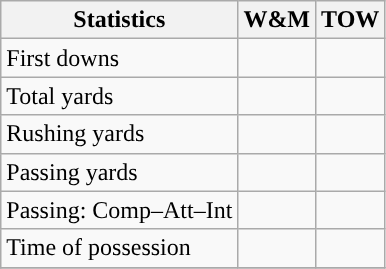<table class="wikitable" style="float: left;">
<tr>
<th>Statistics</th>
<th>W&M</th>
<th>TOW</th>
</tr>
<tr>
<td>First downs</td>
<td></td>
<td></td>
</tr>
<tr>
<td>Total yards</td>
<td></td>
<td></td>
</tr>
<tr>
<td>Rushing yards</td>
<td></td>
<td></td>
</tr>
<tr>
<td>Passing yards</td>
<td></td>
<td></td>
</tr>
<tr>
<td>Passing: Comp–Att–Int</td>
<td></td>
<td></td>
</tr>
<tr>
<td>Time of possession</td>
<td></td>
<td></td>
</tr>
<tr>
</tr>
</table>
